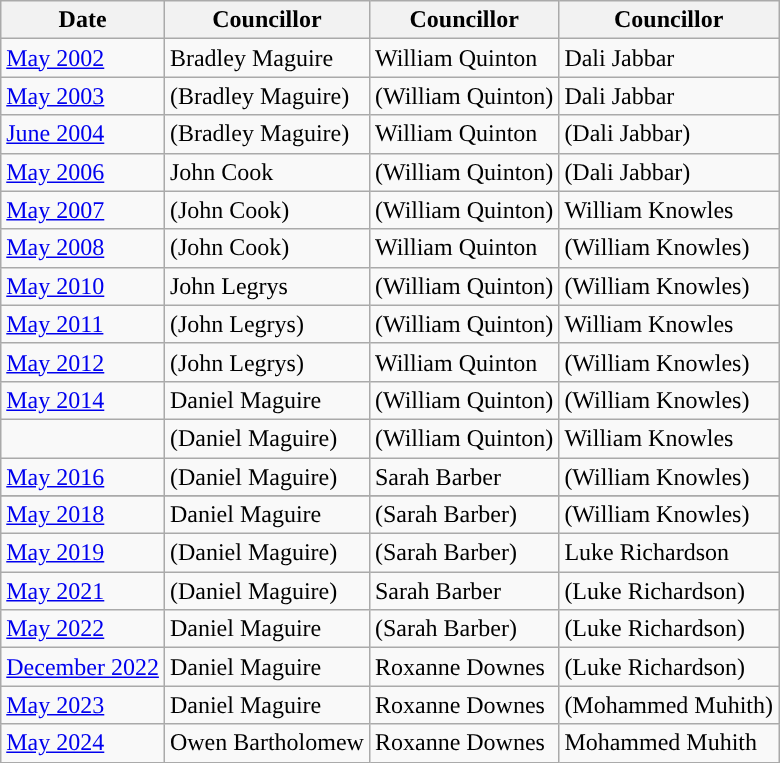<table class="wikitable">
<tr>
<th>Date</th>
<th>Councillor</th>
<th>Councillor</th>
<th>Councillor</th>
</tr>
<tr>
<td><a href='#'>May 2002</a></td>
<td ! style="background-color:">Bradley Maguire</td>
<td ! style="background-color:">William Quinton</td>
<td ! style="background-color:">Dali Jabbar</td>
</tr>
<tr>
<td><a href='#'>May 2003</a></td>
<td ! style="background-color:">(Bradley Maguire)</td>
<td ! style="background-color:">(William Quinton)</td>
<td ! style="background-color:">Dali Jabbar</td>
</tr>
<tr>
<td><a href='#'>June 2004</a></td>
<td ! style="background-color:">(Bradley Maguire)</td>
<td ! style="background-color:">William Quinton</td>
<td ! style="background-color:">(Dali Jabbar)</td>
</tr>
<tr>
<td><a href='#'>May 2006</a></td>
<td ! style="background-color:">John Cook</td>
<td ! style="background-color:">(William Quinton)</td>
<td ! style="background-color:">(Dali Jabbar)</td>
</tr>
<tr>
<td><a href='#'>May 2007</a></td>
<td ! style="background-color:">(John Cook)</td>
<td ! style="background-color:">(William Quinton)</td>
<td ! style="background-color:">William Knowles</td>
</tr>
<tr>
<td><a href='#'>May 2008</a></td>
<td ! style="background-color:">(John Cook)</td>
<td ! style="background-color:">William Quinton</td>
<td ! style="background-color:">(William Knowles)</td>
</tr>
<tr>
<td><a href='#'>May 2010</a></td>
<td ! style="background-color:">John Legrys</td>
<td ! style="background-color:">(William Quinton)</td>
<td ! style="background-color:">(William Knowles)</td>
</tr>
<tr>
<td><a href='#'>May 2011</a></td>
<td ! style="background-color:">(John Legrys)</td>
<td ! style="background-color:">(William Quinton)</td>
<td ! style="background-color:">William Knowles</td>
</tr>
<tr>
<td><a href='#'>May 2012</a></td>
<td ! style="background-color:">(John Legrys)</td>
<td ! style="background-color:">William Quinton</td>
<td ! style="background-color:">(William Knowles)</td>
</tr>
<tr>
<td><a href='#'>May 2014</a></td>
<td ! style="background-color:">Daniel Maguire</td>
<td ! style="background-color:">(William Quinton)</td>
<td ! style="background-color:">(William Knowles)</td>
</tr>
<tr>
<td></td>
<td ! style="background-color:">(Daniel Maguire)</td>
<td ! style="background-color:">(William Quinton)</td>
<td ! style="background-color:">William Knowles</td>
</tr>
<tr>
<td><a href='#'>May 2016</a></td>
<td ! style="background-color:">(Daniel Maguire)</td>
<td ! style="background-color:">Sarah Barber</td>
<td ! style="background-color:">(William Knowles)</td>
</tr>
<tr>
</tr>
<tr>
<td><a href='#'>May 2018</a></td>
<td ! style="background-color:">Daniel Maguire</td>
<td ! style="background-color:">(Sarah Barber)</td>
<td ! style="background-color:">(William Knowles)</td>
</tr>
<tr>
<td><a href='#'>May 2019</a></td>
<td ! style="background-color:">(Daniel Maguire)</td>
<td ! style="background-color:">(Sarah Barber)</td>
<td ! style="background-color:">Luke Richardson</td>
</tr>
<tr>
<td><a href='#'>May 2021</a></td>
<td ! style="background-color:">(Daniel Maguire)</td>
<td ! style="background-color:">Sarah Barber</td>
<td ! style="background-color:">(Luke Richardson)</td>
</tr>
<tr>
<td><a href='#'>May 2022</a></td>
<td ! style="background-color:">Daniel Maguire</td>
<td ! style="background-color:">(Sarah Barber)</td>
<td ! style="background-color:">(Luke Richardson)</td>
</tr>
<tr>
<td><a href='#'>December 2022</a></td>
<td ! style="background-color:">Daniel Maguire</td>
<td ! style="background-color:">Roxanne Downes</td>
<td ! style="background-color:">(Luke Richardson)</td>
</tr>
<tr>
<td><a href='#'>May 2023</a></td>
<td ! style="background-color:">Daniel Maguire</td>
<td ! style="background-color:">Roxanne Downes</td>
<td ! style="background-color:">(Mohammed Muhith)</td>
</tr>
<tr>
<td><a href='#'>May 2024</a></td>
<td ! style="background-color:">Owen Bartholomew</td>
<td ! style="background-color:">Roxanne Downes</td>
<td ! style="background-color:">Mohammed Muhith</td>
</tr>
</table>
